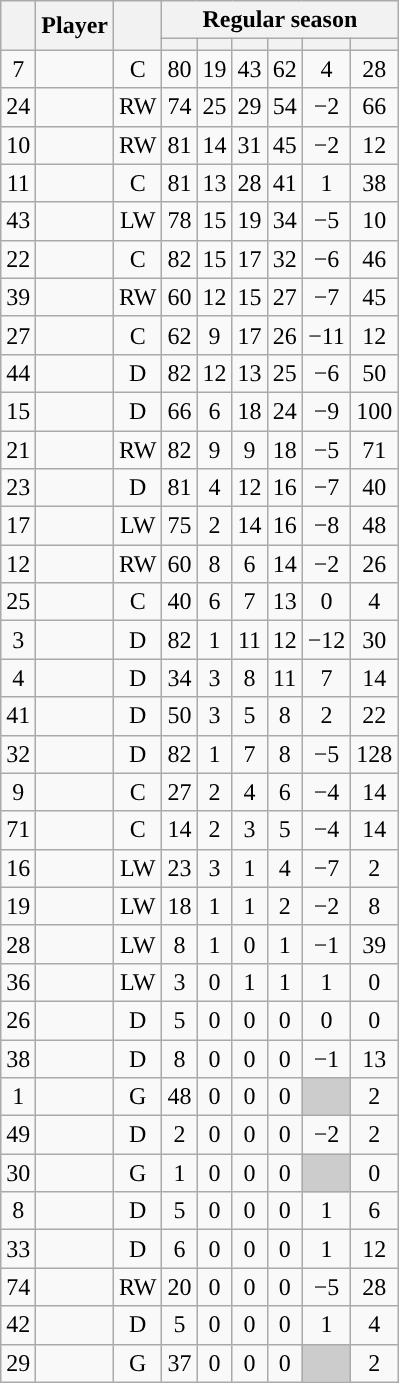<table class="wikitable sortable plainrowheaders" style="text-align:center;">
<tr>
<th scope="col" data-sort-type="number" rowspan="2"></th>
<th scope="col" rowspan="2">Player</th>
<th scope="col" rowspan="2"></th>
<th scope=colgroup colspan=6>Regular season</th>
</tr>
<tr>
<th scope="col" data-sort-type="number"></th>
<th scope="col" data-sort-type="number"></th>
<th scope="col" data-sort-type="number"></th>
<th scope="col" data-sort-type="number"></th>
<th scope="col" data-sort-type="number"></th>
<th scope="col" data-sort-type="number"></th>
</tr>
<tr>
<td scope="row">7</td>
<td align="left"></td>
<td>C</td>
<td>80</td>
<td>19</td>
<td>43</td>
<td>62</td>
<td>4</td>
<td>28</td>
</tr>
<tr>
<td scope="row">24</td>
<td align="left"></td>
<td>RW</td>
<td>74</td>
<td>25</td>
<td>29</td>
<td>54</td>
<td>−2</td>
<td>66</td>
</tr>
<tr>
<td scope="row">10</td>
<td align="left"></td>
<td>RW</td>
<td>81</td>
<td>14</td>
<td>31</td>
<td>45</td>
<td>−2</td>
<td>12</td>
</tr>
<tr>
<td scope="row">11</td>
<td align="left"></td>
<td>C</td>
<td>81</td>
<td>13</td>
<td>28</td>
<td>41</td>
<td>1</td>
<td>38</td>
</tr>
<tr>
<td scope="row">43</td>
<td align="left"></td>
<td>LW</td>
<td>78</td>
<td>15</td>
<td>19</td>
<td>34</td>
<td>−5</td>
<td>10</td>
</tr>
<tr>
<td scope="row">22</td>
<td align="left"></td>
<td>C</td>
<td>82</td>
<td>15</td>
<td>17</td>
<td>32</td>
<td>−6</td>
<td>46</td>
</tr>
<tr>
<td scope="row">39</td>
<td align="left"></td>
<td>RW</td>
<td>60</td>
<td>12</td>
<td>15</td>
<td>27</td>
<td>−7</td>
<td>45</td>
</tr>
<tr>
<td scope="row">27</td>
<td align="left"></td>
<td>C</td>
<td>62</td>
<td>9</td>
<td>17</td>
<td>26</td>
<td>−11</td>
<td>12</td>
</tr>
<tr>
<td scope="row">44</td>
<td align="left"></td>
<td>D</td>
<td>82</td>
<td>12</td>
<td>13</td>
<td>25</td>
<td>−6</td>
<td>50</td>
</tr>
<tr>
<td scope="row">15</td>
<td align="left"></td>
<td>D</td>
<td>66</td>
<td>6</td>
<td>18</td>
<td>24</td>
<td>−9</td>
<td>100</td>
</tr>
<tr>
<td scope="row">21</td>
<td align="left"></td>
<td>RW</td>
<td>82</td>
<td>9</td>
<td>9</td>
<td>18</td>
<td>−5</td>
<td>71</td>
</tr>
<tr>
<td scope="row">23</td>
<td align="left"></td>
<td>D</td>
<td>81</td>
<td>4</td>
<td>12</td>
<td>16</td>
<td>−7</td>
<td>40</td>
</tr>
<tr>
<td scope="row">17</td>
<td align="left"></td>
<td>LW</td>
<td>75</td>
<td>2</td>
<td>14</td>
<td>16</td>
<td>−8</td>
<td>48</td>
</tr>
<tr>
<td scope="row">12</td>
<td align="left"></td>
<td>RW</td>
<td>60</td>
<td>8</td>
<td>6</td>
<td>14</td>
<td>−2</td>
<td>26</td>
</tr>
<tr>
<td scope="row">25</td>
<td align="left"></td>
<td>C</td>
<td>40</td>
<td>6</td>
<td>7</td>
<td>13</td>
<td>0</td>
<td>4</td>
</tr>
<tr>
<td scope="row">3</td>
<td align="left"></td>
<td>D</td>
<td>82</td>
<td>1</td>
<td>11</td>
<td>12</td>
<td>−12</td>
<td>30</td>
</tr>
<tr>
<td scope="row">4</td>
<td align="left"></td>
<td>D</td>
<td>34</td>
<td>3</td>
<td>8</td>
<td>11</td>
<td>7</td>
<td>14</td>
</tr>
<tr>
<td scope="row">41</td>
<td align="left"></td>
<td>D</td>
<td>50</td>
<td>3</td>
<td>5</td>
<td>8</td>
<td>2</td>
<td>22</td>
</tr>
<tr>
<td scope="row">32</td>
<td align="left"></td>
<td>D</td>
<td>82</td>
<td>1</td>
<td>7</td>
<td>8</td>
<td>−5</td>
<td>128</td>
</tr>
<tr>
<td scope="row">9</td>
<td align="left"></td>
<td>C</td>
<td>27</td>
<td>2</td>
<td>4</td>
<td>6</td>
<td>−4</td>
<td>14</td>
</tr>
<tr>
<td scope="row">71</td>
<td align="left"></td>
<td>C</td>
<td>14</td>
<td>2</td>
<td>3</td>
<td>5</td>
<td>−4</td>
<td>14</td>
</tr>
<tr>
<td scope="row">16</td>
<td align="left"></td>
<td>LW</td>
<td>23</td>
<td>3</td>
<td>1</td>
<td>4</td>
<td>−7</td>
<td>2</td>
</tr>
<tr>
<td scope="row">19</td>
<td align="left"></td>
<td>LW</td>
<td>18</td>
<td>1</td>
<td>1</td>
<td>2</td>
<td>−2</td>
<td>8</td>
</tr>
<tr>
<td scope="row">28</td>
<td align="left"></td>
<td>LW</td>
<td>8</td>
<td>1</td>
<td>0</td>
<td>1</td>
<td>−1</td>
<td>39</td>
</tr>
<tr>
<td scope="row">36</td>
<td align="left"></td>
<td>LW</td>
<td>3</td>
<td>0</td>
<td>1</td>
<td>1</td>
<td>1</td>
<td>0</td>
</tr>
<tr>
<td scope="row">26</td>
<td align="left"></td>
<td>D</td>
<td>5</td>
<td>0</td>
<td>0</td>
<td>0</td>
<td>0</td>
<td>0</td>
</tr>
<tr>
<td scope="row">38</td>
<td align="left"></td>
<td>D</td>
<td>8</td>
<td>0</td>
<td>0</td>
<td>0</td>
<td>−1</td>
<td>13</td>
</tr>
<tr>
<td scope="row">1</td>
<td align="left"></td>
<td>G</td>
<td>48</td>
<td>0</td>
<td>0</td>
<td>0</td>
<td style="background:#ccc"></td>
<td>2</td>
</tr>
<tr>
<td scope="row">49</td>
<td align="left"></td>
<td>D</td>
<td>2</td>
<td>0</td>
<td>0</td>
<td>0</td>
<td>−2</td>
<td>2</td>
</tr>
<tr>
<td scope="row">30</td>
<td align="left"></td>
<td>G</td>
<td>1</td>
<td>0</td>
<td>0</td>
<td>0</td>
<td style="background:#ccc"></td>
<td>0</td>
</tr>
<tr>
<td scope="row">8</td>
<td align="left"></td>
<td>D</td>
<td>5</td>
<td>0</td>
<td>0</td>
<td>0</td>
<td>1</td>
<td>6</td>
</tr>
<tr>
<td scope="row">33</td>
<td align="left"></td>
<td>D</td>
<td>6</td>
<td>0</td>
<td>0</td>
<td>0</td>
<td>1</td>
<td>12</td>
</tr>
<tr>
<td scope="row">74</td>
<td align="left"></td>
<td>RW</td>
<td>20</td>
<td>0</td>
<td>0</td>
<td>0</td>
<td>−5</td>
<td>28</td>
</tr>
<tr>
<td scope="row">42</td>
<td align="left"></td>
<td>D</td>
<td>5</td>
<td>0</td>
<td>0</td>
<td>0</td>
<td>1</td>
<td>4</td>
</tr>
<tr>
<td scope="row">29</td>
<td align="left"></td>
<td>G</td>
<td>37</td>
<td>0</td>
<td>0</td>
<td>0</td>
<td style="background:#ccc"></td>
<td>2</td>
</tr>
</table>
